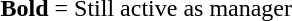<table>
<tr>
<td><strong>Bold</strong></td>
<td>=</td>
<td>Still active as manager</td>
</tr>
</table>
